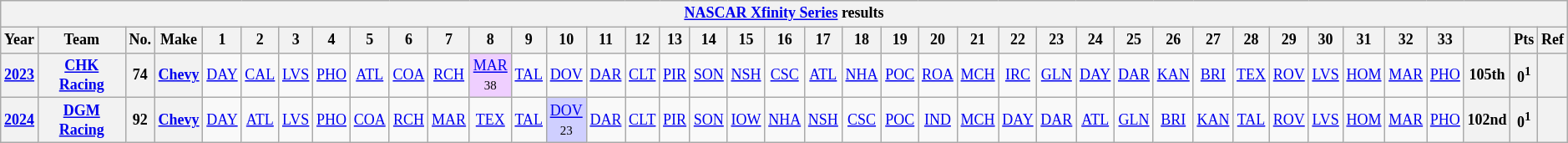<table class="wikitable" style="text-align:center; font-size:75%">
<tr>
<th colspan=40><a href='#'>NASCAR Xfinity Series</a> results</th>
</tr>
<tr>
<th>Year</th>
<th>Team</th>
<th>No.</th>
<th>Make</th>
<th>1</th>
<th>2</th>
<th>3</th>
<th>4</th>
<th>5</th>
<th>6</th>
<th>7</th>
<th>8</th>
<th>9</th>
<th>10</th>
<th>11</th>
<th>12</th>
<th>13</th>
<th>14</th>
<th>15</th>
<th>16</th>
<th>17</th>
<th>18</th>
<th>19</th>
<th>20</th>
<th>21</th>
<th>22</th>
<th>23</th>
<th>24</th>
<th>25</th>
<th>26</th>
<th>27</th>
<th>28</th>
<th>29</th>
<th>30</th>
<th>31</th>
<th>32</th>
<th>33</th>
<th></th>
<th>Pts</th>
<th>Ref</th>
</tr>
<tr>
<th><a href='#'>2023</a></th>
<th><a href='#'>CHK Racing</a></th>
<th>74</th>
<th><a href='#'>Chevy</a></th>
<td><a href='#'>DAY</a></td>
<td><a href='#'>CAL</a></td>
<td><a href='#'>LVS</a></td>
<td><a href='#'>PHO</a></td>
<td><a href='#'>ATL</a></td>
<td><a href='#'>COA</a></td>
<td><a href='#'>RCH</a></td>
<td style="background:#EFCFFF;"><a href='#'>MAR</a><br><small>38</small></td>
<td><a href='#'>TAL</a></td>
<td><a href='#'>DOV</a></td>
<td><a href='#'>DAR</a></td>
<td><a href='#'>CLT</a></td>
<td><a href='#'>PIR</a></td>
<td><a href='#'>SON</a></td>
<td><a href='#'>NSH</a></td>
<td><a href='#'>CSC</a></td>
<td><a href='#'>ATL</a></td>
<td><a href='#'>NHA</a></td>
<td><a href='#'>POC</a></td>
<td><a href='#'>ROA</a></td>
<td><a href='#'>MCH</a></td>
<td><a href='#'>IRC</a></td>
<td><a href='#'>GLN</a></td>
<td><a href='#'>DAY</a></td>
<td><a href='#'>DAR</a></td>
<td><a href='#'>KAN</a></td>
<td><a href='#'>BRI</a></td>
<td><a href='#'>TEX</a></td>
<td><a href='#'>ROV</a></td>
<td><a href='#'>LVS</a></td>
<td><a href='#'>HOM</a></td>
<td><a href='#'>MAR</a></td>
<td><a href='#'>PHO</a></td>
<th>105th</th>
<th>0<sup>1</sup></th>
<th></th>
</tr>
<tr>
<th><a href='#'>2024</a></th>
<th><a href='#'>DGM Racing</a></th>
<th>92</th>
<th><a href='#'>Chevy</a></th>
<td><a href='#'>DAY</a></td>
<td><a href='#'>ATL</a></td>
<td><a href='#'>LVS</a></td>
<td><a href='#'>PHO</a></td>
<td><a href='#'>COA</a></td>
<td><a href='#'>RCH</a></td>
<td><a href='#'>MAR</a></td>
<td><a href='#'>TEX</a></td>
<td><a href='#'>TAL</a></td>
<td style="background:#CFCFFF;"><a href='#'>DOV</a><br><small>23</small></td>
<td><a href='#'>DAR</a></td>
<td><a href='#'>CLT</a></td>
<td><a href='#'>PIR</a></td>
<td><a href='#'>SON</a></td>
<td><a href='#'>IOW</a></td>
<td><a href='#'>NHA</a></td>
<td><a href='#'>NSH</a></td>
<td><a href='#'>CSC</a></td>
<td><a href='#'>POC</a></td>
<td><a href='#'>IND</a></td>
<td><a href='#'>MCH</a></td>
<td><a href='#'>DAY</a></td>
<td><a href='#'>DAR</a></td>
<td><a href='#'>ATL</a></td>
<td><a href='#'>GLN</a></td>
<td><a href='#'>BRI</a></td>
<td><a href='#'>KAN</a></td>
<td><a href='#'>TAL</a></td>
<td><a href='#'>ROV</a></td>
<td><a href='#'>LVS</a></td>
<td><a href='#'>HOM</a></td>
<td><a href='#'>MAR</a></td>
<td><a href='#'>PHO</a></td>
<th>102nd</th>
<th>0<sup>1</sup></th>
<th></th>
</tr>
</table>
